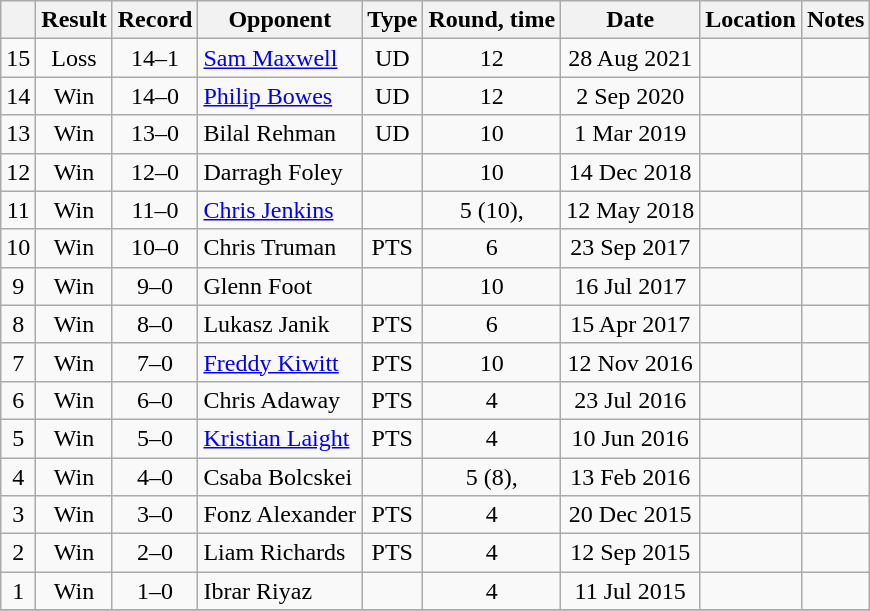<table class="wikitable" style="text-align:center">
<tr>
<th></th>
<th>Result</th>
<th>Record</th>
<th>Opponent</th>
<th>Type</th>
<th>Round, time</th>
<th>Date</th>
<th>Location</th>
<th>Notes</th>
</tr>
<tr>
<td>15</td>
<td>Loss</td>
<td>14–1</td>
<td align=left><a href='#'>Sam Maxwell</a></td>
<td>UD</td>
<td>12</td>
<td>28 Aug 2021</td>
<td align=left></td>
<td align=left></td>
</tr>
<tr>
<td>14</td>
<td>Win</td>
<td>14–0</td>
<td align=left><a href='#'>Philip Bowes</a></td>
<td>UD</td>
<td>12</td>
<td>2 Sep 2020</td>
<td align=left></td>
<td align=left></td>
</tr>
<tr>
<td>13</td>
<td>Win</td>
<td>13–0</td>
<td align=left>Bilal Rehman</td>
<td>UD</td>
<td>10</td>
<td>1 Mar 2019</td>
<td align=left></td>
<td align=left></td>
</tr>
<tr>
<td>12</td>
<td>Win</td>
<td>12–0</td>
<td align=left>Darragh Foley</td>
<td></td>
<td>10</td>
<td>14 Dec 2018</td>
<td align=left></td>
<td align=left></td>
</tr>
<tr>
<td>11</td>
<td>Win</td>
<td>11–0</td>
<td align=left><a href='#'>Chris Jenkins</a></td>
<td></td>
<td>5 (10), </td>
<td>12 May 2018</td>
<td align=left></td>
<td align=left></td>
</tr>
<tr>
<td>10</td>
<td>Win</td>
<td>10–0</td>
<td align=left>Chris Truman</td>
<td>PTS</td>
<td>6</td>
<td>23 Sep 2017</td>
<td align=left></td>
<td></td>
</tr>
<tr>
<td>9</td>
<td>Win</td>
<td>9–0</td>
<td align=left>Glenn Foot</td>
<td></td>
<td>10</td>
<td>16 Jul 2017</td>
<td align=left></td>
<td align=left></td>
</tr>
<tr>
<td>8</td>
<td>Win</td>
<td>8–0</td>
<td align=left>Lukasz Janik</td>
<td>PTS</td>
<td>6</td>
<td>15 Apr 2017</td>
<td align=left></td>
<td></td>
</tr>
<tr>
<td>7</td>
<td>Win</td>
<td>7–0</td>
<td align=left><a href='#'>Freddy Kiwitt</a></td>
<td>PTS</td>
<td>10</td>
<td>12 Nov 2016</td>
<td align=left></td>
<td></td>
</tr>
<tr>
<td>6</td>
<td>Win</td>
<td>6–0</td>
<td align=left>Chris Adaway</td>
<td>PTS</td>
<td>4</td>
<td>23 Jul 2016</td>
<td align=left></td>
<td></td>
</tr>
<tr>
<td>5</td>
<td>Win</td>
<td>5–0</td>
<td align=left><a href='#'>Kristian Laight</a></td>
<td>PTS</td>
<td>4</td>
<td>10 Jun 2016</td>
<td align=left></td>
<td></td>
</tr>
<tr>
<td>4</td>
<td>Win</td>
<td>4–0</td>
<td align=left>Csaba Bolcskei</td>
<td></td>
<td>5 (8), </td>
<td>13 Feb 2016</td>
<td align=left></td>
<td></td>
</tr>
<tr>
<td>3</td>
<td>Win</td>
<td>3–0</td>
<td align=left>Fonz Alexander</td>
<td>PTS</td>
<td>4</td>
<td>20 Dec 2015</td>
<td align=left></td>
<td></td>
</tr>
<tr>
<td>2</td>
<td>Win</td>
<td>2–0</td>
<td align=left>Liam Richards</td>
<td>PTS</td>
<td>4</td>
<td>12 Sep 2015</td>
<td align=left></td>
<td></td>
</tr>
<tr>
<td>1</td>
<td>Win</td>
<td>1–0</td>
<td align=left>Ibrar Riyaz</td>
<td></td>
<td>4</td>
<td>11 Jul 2015</td>
<td align=left></td>
<td></td>
</tr>
<tr>
</tr>
</table>
